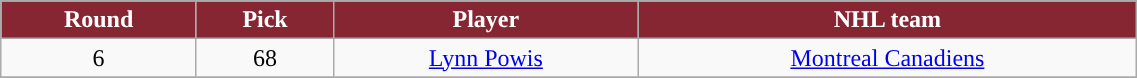<table class="wikitable" width="60%">
<tr>
<th style="color:white; background:#862633; ">Round</th>
<th style="color:white; background:#862633; ">Pick</th>
<th style="color:white; background:#862633; ">Player</th>
<th style="color:white; background:#862633; ">NHL team</th>
</tr>
<tr align="center" bgcolor="">
<td>6</td>
<td>68</td>
<td><a href='#'>Lynn Powis</a></td>
<td><a href='#'>Montreal Canadiens</a></td>
</tr>
<tr align="center" bgcolor="">
</tr>
</table>
